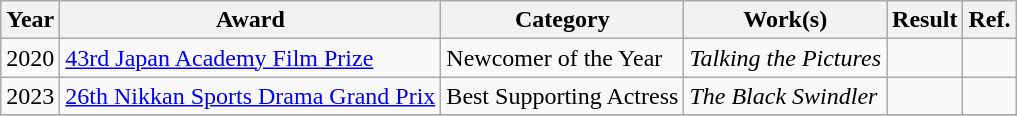<table class="wikitable">
<tr>
<th>Year</th>
<th>Award</th>
<th>Category</th>
<th>Work(s)</th>
<th>Result</th>
<th>Ref.</th>
</tr>
<tr>
<td>2020</td>
<td><a href='#'>43rd Japan Academy Film Prize</a></td>
<td>Newcomer of the Year</td>
<td><em>Talking the Pictures</em></td>
<td></td>
<td></td>
</tr>
<tr>
<td>2023</td>
<td><a href='#'>26th Nikkan Sports Drama Grand Prix</a></td>
<td>Best Supporting Actress</td>
<td><em>The Black Swindler</em></td>
<td></td>
<td></td>
</tr>
<tr>
</tr>
</table>
